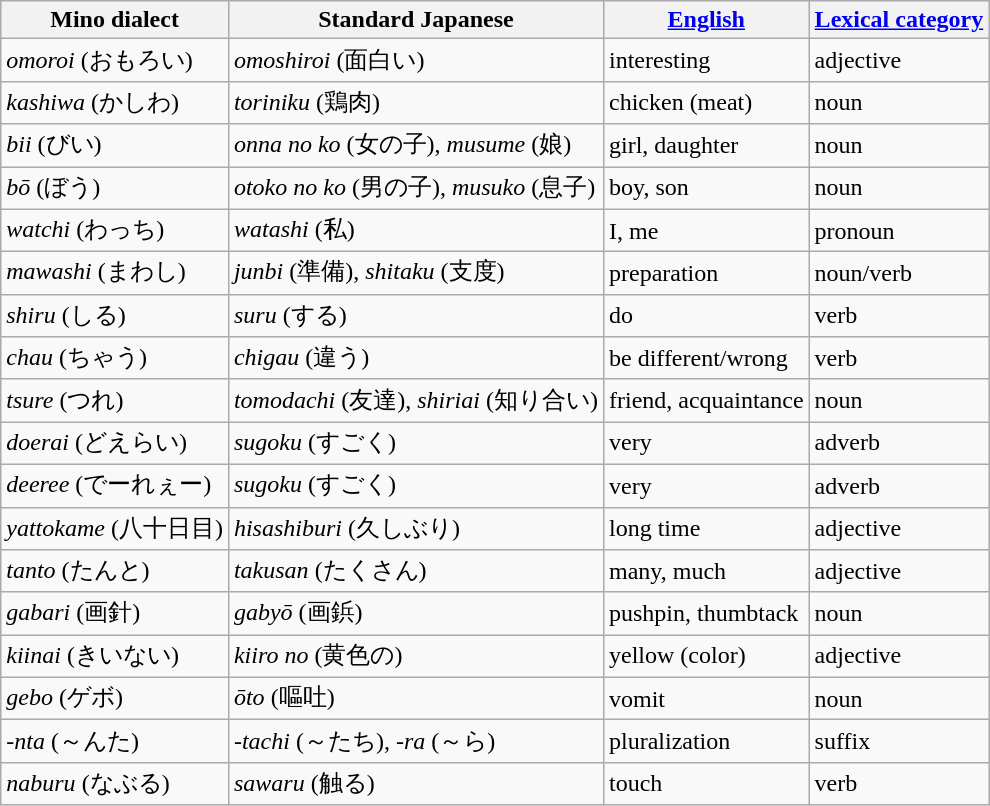<table class="sortable wikitable">
<tr>
<th>Mino dialect</th>
<th>Standard Japanese</th>
<th><a href='#'>English</a></th>
<th><a href='#'>Lexical category</a></th>
</tr>
<tr>
<td><em>omoroi</em> (おもろい)</td>
<td><em>omoshiroi</em> (面白い)</td>
<td>interesting</td>
<td>adjective</td>
</tr>
<tr>
<td><em>kashiwa</em> (かしわ)</td>
<td><em>toriniku</em> (鶏肉)</td>
<td>chicken (meat)</td>
<td>noun</td>
</tr>
<tr>
<td><em>bii</em> (びい)</td>
<td><em>onna no ko</em> (女の子), <em>musume</em> (娘)</td>
<td>girl, daughter</td>
<td>noun</td>
</tr>
<tr>
<td><em>bō</em> (ぼう)</td>
<td><em>otoko no ko</em> (男の子), <em>musuko</em> (息子)</td>
<td>boy, son</td>
<td>noun</td>
</tr>
<tr>
<td><em>watchi</em> (わっち)</td>
<td><em>watashi</em> (私)</td>
<td>I, me</td>
<td>pronoun</td>
</tr>
<tr>
<td><em>mawashi</em> (まわし)</td>
<td><em>junbi</em> (準備), <em>shitaku</em> (支度)</td>
<td>preparation</td>
<td>noun/verb</td>
</tr>
<tr>
<td><em>shiru</em> (しる)</td>
<td><em>suru</em> (する)</td>
<td>do</td>
<td>verb</td>
</tr>
<tr>
<td><em>chau</em> (ちゃう)</td>
<td><em>chigau</em> (違う)</td>
<td>be different/wrong</td>
<td>verb</td>
</tr>
<tr>
<td><em>tsure</em> (つれ)</td>
<td><em>tomodachi</em> (友達), <em>shiriai</em> (知り合い)</td>
<td>friend, acquaintance</td>
<td>noun</td>
</tr>
<tr>
<td><em>doerai</em> (どえらい)</td>
<td><em>sugoku</em> (すごく)</td>
<td>very</td>
<td>adverb</td>
</tr>
<tr>
<td><em>deeree</em> (でーれぇー)</td>
<td><em>sugoku</em> (すごく)</td>
<td>very</td>
<td>adverb</td>
</tr>
<tr>
<td><em>yattokame</em> (八十日目)</td>
<td><em>hisashiburi</em> (久しぶり)</td>
<td>long time</td>
<td>adjective</td>
</tr>
<tr>
<td><em>tanto</em> (たんと)</td>
<td><em>takusan</em> (たくさん)</td>
<td>many, much</td>
<td>adjective</td>
</tr>
<tr>
<td><em>gabari</em> (画針)</td>
<td><em>gabyō</em> (画鋲)</td>
<td>pushpin, thumbtack</td>
<td>noun</td>
</tr>
<tr>
<td><em>kiinai</em> (きいない)</td>
<td><em>kiiro no</em> (黄色の)</td>
<td>yellow (color)</td>
<td>adjective</td>
</tr>
<tr>
<td><em>gebo</em> (ゲボ)</td>
<td><em>ōto</em> (嘔吐)</td>
<td>vomit</td>
<td>noun</td>
</tr>
<tr>
<td>-<em>nta</em> (～んた)</td>
<td>-<em>tachi</em> (～たち), -<em>ra</em> (～ら)</td>
<td>pluralization</td>
<td>suffix</td>
</tr>
<tr>
<td><em>naburu</em> (なぶる)</td>
<td><em>sawaru</em> (触る)</td>
<td>touch</td>
<td>verb</td>
</tr>
</table>
